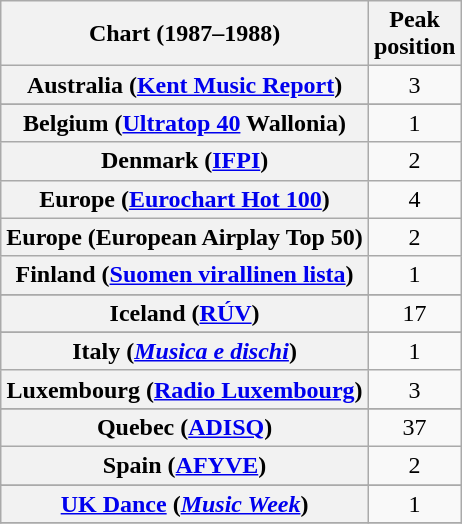<table class="wikitable sortable plainrowheaders" style="text-align:center">
<tr>
<th scope="col">Chart (1987–1988)</th>
<th scope="col">Peak<br>position</th>
</tr>
<tr>
<th scope="row">Australia (<a href='#'>Kent Music Report</a>)</th>
<td>3</td>
</tr>
<tr>
</tr>
<tr>
</tr>
<tr>
<th scope="row">Belgium (<a href='#'>Ultratop 40</a> Wallonia)</th>
<td>1</td>
</tr>
<tr>
<th scope="row">Denmark (<a href='#'>IFPI</a>)</th>
<td>2</td>
</tr>
<tr>
<th scope="row">Europe (<a href='#'>Eurochart Hot 100</a>)</th>
<td>4</td>
</tr>
<tr>
<th scope="row">Europe (European Airplay Top 50)</th>
<td>2</td>
</tr>
<tr>
<th scope="row">Finland (<a href='#'>Suomen virallinen lista</a>)</th>
<td>1</td>
</tr>
<tr>
</tr>
<tr>
<th scope="row">Iceland (<a href='#'>RÚV</a>)</th>
<td>17</td>
</tr>
<tr>
</tr>
<tr>
<th scope="row">Italy (<em><a href='#'>Musica e dischi</a></em>)</th>
<td>1</td>
</tr>
<tr>
<th scope="row">Luxembourg (<a href='#'>Radio Luxembourg</a>)</th>
<td align="center">3</td>
</tr>
<tr>
</tr>
<tr>
</tr>
<tr>
</tr>
<tr>
<th scope="row">Quebec (<a href='#'>ADISQ</a>)</th>
<td align="center">37</td>
</tr>
<tr>
<th scope="row">Spain (<a href='#'>AFYVE</a>)</th>
<td>2</td>
</tr>
<tr>
</tr>
<tr>
</tr>
<tr>
</tr>
<tr>
<th scope="row"><a href='#'>UK Dance</a> (<em><a href='#'>Music Week</a></em>)</th>
<td>1</td>
</tr>
<tr>
</tr>
</table>
